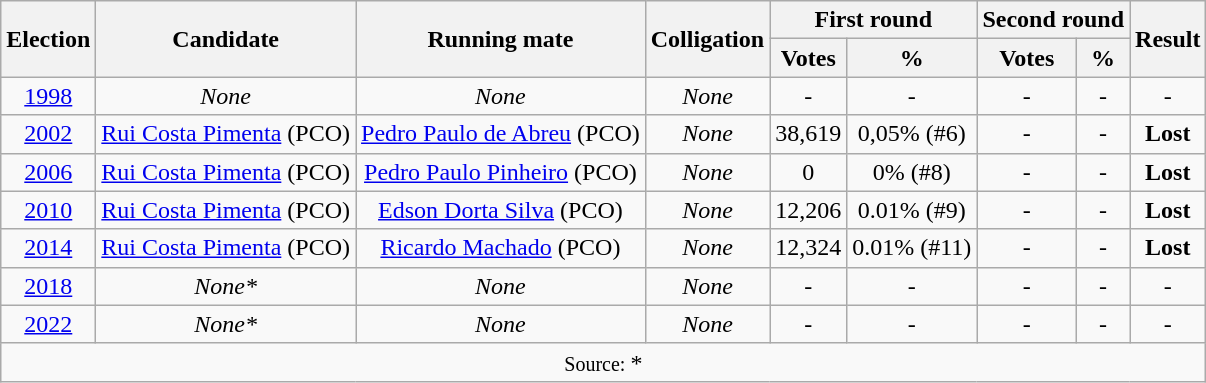<table class="wikitable" style="text-align:center">
<tr>
<th rowspan="2">Election</th>
<th rowspan="2">Candidate</th>
<th rowspan="2">Running mate</th>
<th rowspan="2">Colligation</th>
<th colspan="2">First round</th>
<th colspan="2">Second round</th>
<th rowspan="2">Result</th>
</tr>
<tr>
<th>Votes</th>
<th>%</th>
<th>Votes</th>
<th>%</th>
</tr>
<tr>
<td><a href='#'>1998</a></td>
<td><em>None</em></td>
<td><em>None</em></td>
<td><em>None</em></td>
<td>-</td>
<td>-</td>
<td>-</td>
<td>-</td>
<td>-</td>
</tr>
<tr>
<td><a href='#'>2002</a></td>
<td><a href='#'>Rui Costa Pimenta</a> (PCO)</td>
<td><a href='#'>Pedro Paulo de Abreu</a> (PCO)</td>
<td><em>None</em></td>
<td>38,619</td>
<td>0,05% (#6)</td>
<td>-</td>
<td>-</td>
<td><strong>Lost</strong> </td>
</tr>
<tr>
<td><a href='#'>2006</a></td>
<td><a href='#'>Rui Costa Pimenta</a> (PCO)</td>
<td><a href='#'>Pedro Paulo Pinheiro</a> (PCO)</td>
<td><em>None</em></td>
<td>0</td>
<td>0% (#8)</td>
<td>-</td>
<td>-</td>
<td><strong>Lost</strong> </td>
</tr>
<tr>
<td><a href='#'>2010</a></td>
<td><a href='#'>Rui Costa Pimenta</a> (PCO)</td>
<td><a href='#'>Edson Dorta Silva</a> (PCO)</td>
<td><em>None</em></td>
<td>12,206</td>
<td>0.01% (#9)</td>
<td>-</td>
<td>-</td>
<td><strong>Lost</strong> </td>
</tr>
<tr>
<td><a href='#'>2014</a></td>
<td><a href='#'>Rui Costa Pimenta</a> (PCO)</td>
<td><a href='#'>Ricardo Machado</a> (PCO)</td>
<td><em>None</em></td>
<td>12,324</td>
<td>0.01% (#11)</td>
<td>-</td>
<td>-</td>
<td><strong>Lost</strong> </td>
</tr>
<tr>
<td><a href='#'>2018</a></td>
<td><em>None*</em></td>
<td><em>None</em></td>
<td><em>None</em></td>
<td>-</td>
<td>-</td>
<td>-</td>
<td>-</td>
<td>-</td>
</tr>
<tr>
<td><a href='#'>2022</a></td>
<td><em>None*</em></td>
<td><em>None</em></td>
<td><em>None</em></td>
<td>-</td>
<td>-</td>
<td>-</td>
<td>-</td>
<td>-</td>
</tr>
<tr>
<td colspan="9"><small>Source: </small>*</td>
</tr>
</table>
